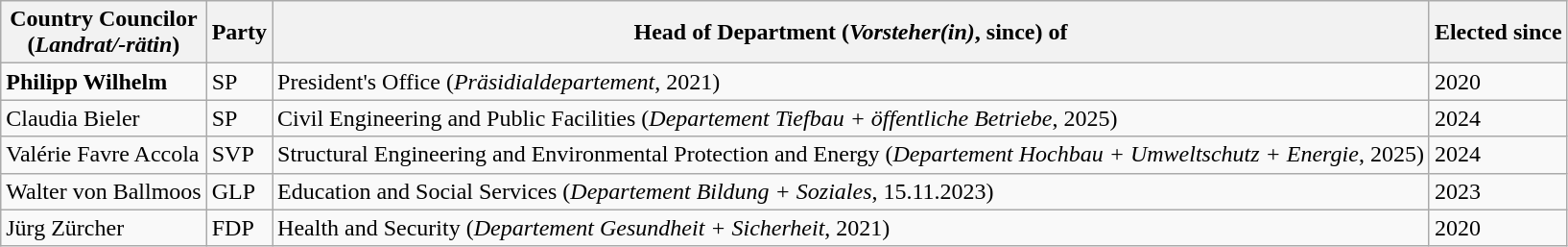<table class="wikitable">
<tr>
<th>Country Councilor<br>(<em>Landrat/-rätin</em>)</th>
<th>Party</th>
<th>Head of Department (<em>Vorsteher(in)</em>, since) of</th>
<th>Elected since</th>
</tr>
<tr>
<td><strong>Philipp Wilhelm</strong></td>
<td> SP</td>
<td>President's Office (<em>Präsidialdepartement</em>, 2021)</td>
<td>2020</td>
</tr>
<tr>
<td>Claudia Bieler</td>
<td> SP</td>
<td>Civil Engineering and Public Facilities (<em>Departement Tiefbau + öffentliche Betriebe</em>, 2025)</td>
<td>2024</td>
</tr>
<tr>
<td>Valérie Favre Accola</td>
<td> SVP</td>
<td>Structural Engineering and Environmental Protection and Energy (<em>Departement Hochbau + Umweltschutz + Energie</em>, 2025)</td>
<td>2024</td>
</tr>
<tr>
<td>Walter von Ballmoos</td>
<td> GLP</td>
<td>Education and Social Services (<em>Departement Bildung + Soziales</em>, 15.11.2023)</td>
<td>2023</td>
</tr>
<tr>
<td>Jürg Zürcher</td>
<td> FDP</td>
<td>Health and Security (<em>Departement Gesundheit + Sicherheit</em>, 2021)</td>
<td>2020</td>
</tr>
</table>
